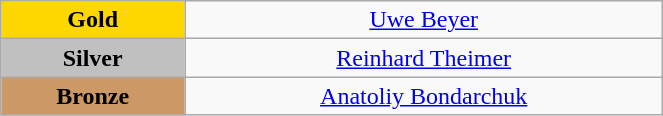<table class="wikitable" style="text-align:center; " width="35%">
<tr>
<td bgcolor="gold"><strong>Gold</strong></td>
<td><a href='#'>Uwe Beyer</a><br>  <small><em></em></small></td>
</tr>
<tr>
<td bgcolor="silver"><strong>Silver</strong></td>
<td><a href='#'>Reinhard Theimer</a><br>  <small><em></em></small></td>
</tr>
<tr>
<td bgcolor="CC9966"><strong>Bronze</strong></td>
<td><a href='#'>Anatoliy Bondarchuk</a><br>  <small><em></em></small></td>
</tr>
</table>
